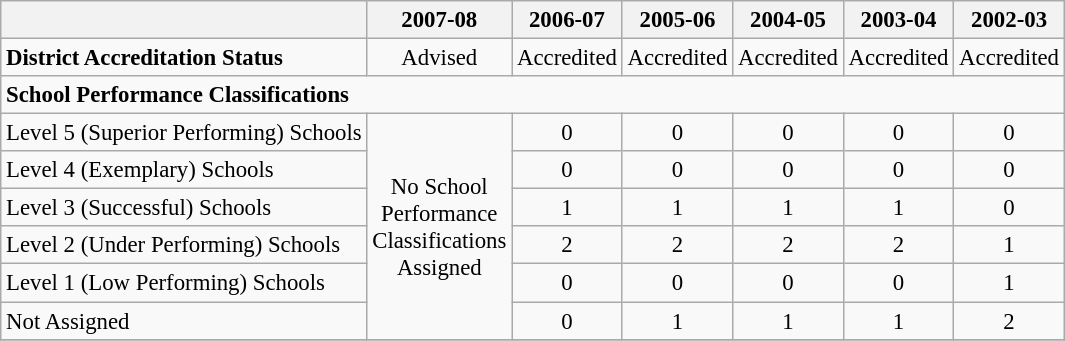<table class="wikitable" style="font-size: 95%;">
<tr>
<th></th>
<th>2007-08</th>
<th>2006-07</th>
<th>2005-06</th>
<th>2004-05</th>
<th>2003-04</th>
<th>2002-03</th>
</tr>
<tr>
<td align="left"><strong>District Accreditation Status</strong></td>
<td align="center">Advised</td>
<td align="center">Accredited</td>
<td align="center">Accredited</td>
<td align="center">Accredited</td>
<td align="center">Accredited</td>
<td align="center">Accredited</td>
</tr>
<tr>
<td align="left" colspan="7"><strong>School Performance Classifications</strong></td>
</tr>
<tr>
<td align="left">Level 5 (Superior Performing) Schools</td>
<td align="center" rowspan="6">No School<br> Performance<br> Classifications<br> Assigned</td>
<td align="center">0</td>
<td align="center">0</td>
<td align="center">0</td>
<td align="center">0</td>
<td align="center">0</td>
</tr>
<tr>
<td align="left">Level 4 (Exemplary) Schools</td>
<td align="center">0</td>
<td align="center">0</td>
<td align="center">0</td>
<td align="center">0</td>
<td align="center">0</td>
</tr>
<tr>
<td align="left">Level 3 (Successful) Schools</td>
<td align="center">1</td>
<td align="center">1</td>
<td align="center">1</td>
<td align="center">1</td>
<td align="center">0</td>
</tr>
<tr>
<td align="left">Level 2 (Under Performing) Schools</td>
<td align="center">2</td>
<td align="center">2</td>
<td align="center">2</td>
<td align="center">2</td>
<td align="center">1</td>
</tr>
<tr>
<td align="left">Level 1 (Low Performing) Schools</td>
<td align="center">0</td>
<td align="center">0</td>
<td align="center">0</td>
<td align="center">0</td>
<td align="center">1</td>
</tr>
<tr>
<td align="left">Not Assigned</td>
<td align="center">0</td>
<td align="center">1</td>
<td align="center">1</td>
<td align="center">1</td>
<td align="center">2</td>
</tr>
<tr>
</tr>
</table>
